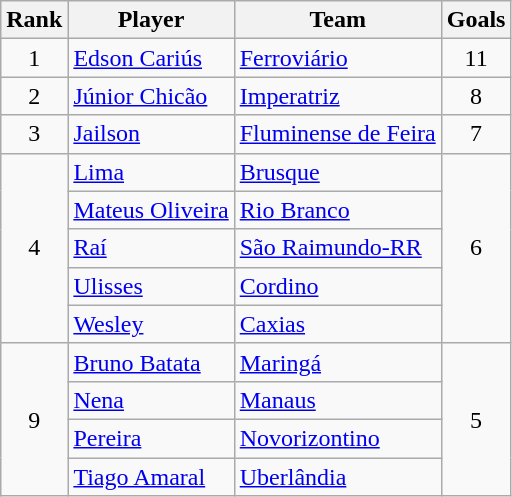<table class="wikitable" style="text-align:left">
<tr>
<th>Rank</th>
<th>Player</th>
<th>Team</th>
<th>Goals</th>
</tr>
<tr>
<td align=center>1</td>
<td><a href='#'>Edson Cariús</a></td>
<td> <a href='#'>Ferroviário</a></td>
<td align=center>11</td>
</tr>
<tr>
<td align=center>2</td>
<td><a href='#'>Júnior Chicão</a></td>
<td> <a href='#'>Imperatriz</a></td>
<td align=center>8</td>
</tr>
<tr>
<td align=center>3</td>
<td><a href='#'>Jailson</a></td>
<td> <a href='#'>Fluminense de Feira</a></td>
<td align=center>7</td>
</tr>
<tr>
<td align=center rowspan=5>4</td>
<td><a href='#'>Lima</a></td>
<td> <a href='#'>Brusque</a></td>
<td align=center rowspan=5>6</td>
</tr>
<tr>
<td><a href='#'>Mateus Oliveira</a></td>
<td> <a href='#'>Rio Branco</a></td>
</tr>
<tr>
<td><a href='#'>Raí</a></td>
<td> <a href='#'>São Raimundo-RR</a></td>
</tr>
<tr>
<td><a href='#'>Ulisses</a></td>
<td> <a href='#'>Cordino</a></td>
</tr>
<tr>
<td><a href='#'>Wesley</a></td>
<td> <a href='#'>Caxias</a></td>
</tr>
<tr>
<td align=center rowspan=4>9</td>
<td><a href='#'>Bruno Batata</a></td>
<td> <a href='#'>Maringá</a></td>
<td align=center rowspan=4>5</td>
</tr>
<tr>
<td><a href='#'>Nena</a></td>
<td> <a href='#'>Manaus</a></td>
</tr>
<tr>
<td><a href='#'>Pereira</a></td>
<td> <a href='#'>Novorizontino</a></td>
</tr>
<tr>
<td><a href='#'>Tiago Amaral</a></td>
<td> <a href='#'>Uberlândia</a></td>
</tr>
</table>
